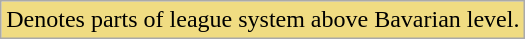<table class="wikitable" align="center">
<tr>
<td bgcolor="#F0DC82">Denotes parts of league system above Bavarian level.</td>
</tr>
</table>
